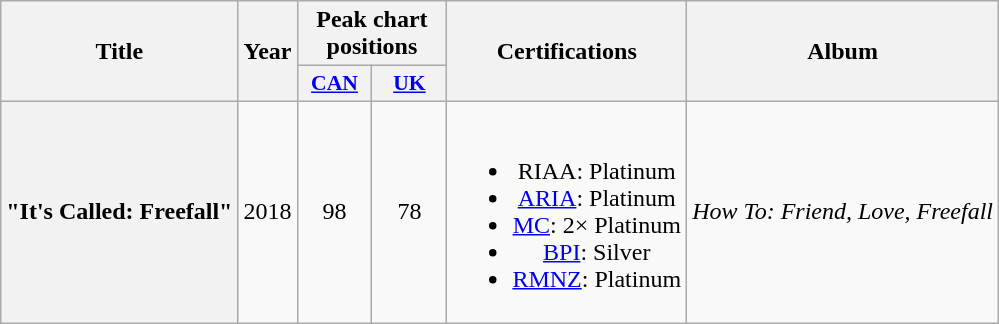<table class="wikitable plainrowheaders" style="text-align:center;">
<tr>
<th scope="col" rowspan="2">Title</th>
<th scope="col" rowspan="2">Year</th>
<th colspan="2" scope="col">Peak chart positions</th>
<th scope="col" rowspan="2">Certifications</th>
<th scope="col" rowspan="2">Album</th>
</tr>
<tr>
<th scope="col" style="width:3em; font-size:90%"><a href='#'>CAN</a><br></th>
<th scope="col" style="width:3em; font-size:90%"><a href='#'>UK</a><br></th>
</tr>
<tr>
<th scope="row">"It's Called: Freefall"</th>
<td>2018</td>
<td>98</td>
<td>78</td>
<td><br><ul><li>RIAA: Platinum</li><li><a href='#'>ARIA</a>: Platinum</li><li><a href='#'>MC</a>: 2× Platinum</li><li><a href='#'>BPI</a>: Silver</li><li><a href='#'>RMNZ</a>: Platinum</li></ul></td>
<td><em>How To: Friend, Love, Freefall</em></td>
</tr>
</table>
